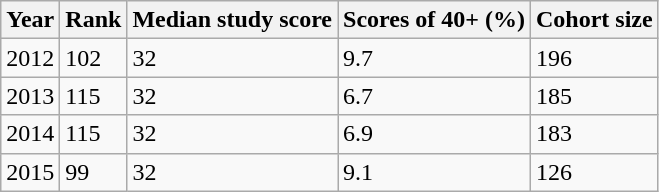<table class="wikitable">
<tr>
<th>Year</th>
<th>Rank</th>
<th>Median study score</th>
<th>Scores of 40+ (%)</th>
<th>Cohort size</th>
</tr>
<tr>
<td>2012</td>
<td>102</td>
<td>32</td>
<td>9.7</td>
<td>196</td>
</tr>
<tr>
<td>2013</td>
<td>115</td>
<td>32</td>
<td>6.7</td>
<td>185</td>
</tr>
<tr>
<td>2014</td>
<td>115</td>
<td>32</td>
<td>6.9</td>
<td>183</td>
</tr>
<tr>
<td>2015</td>
<td>99</td>
<td>32</td>
<td>9.1</td>
<td>126</td>
</tr>
</table>
